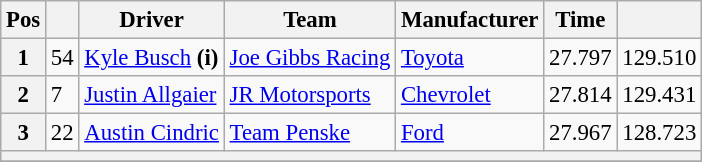<table class="wikitable" style="font-size:95%">
<tr>
<th>Pos</th>
<th></th>
<th>Driver</th>
<th>Team</th>
<th>Manufacturer</th>
<th>Time</th>
<th></th>
</tr>
<tr>
<th>1</th>
<td>54</td>
<td><a href='#'>Kyle Busch</a> <strong>(i)</strong></td>
<td><a href='#'>Joe Gibbs Racing</a></td>
<td><a href='#'>Toyota</a></td>
<td>27.797</td>
<td>129.510</td>
</tr>
<tr>
<th>2</th>
<td>7</td>
<td><a href='#'>Justin Allgaier</a></td>
<td><a href='#'>JR Motorsports</a></td>
<td><a href='#'>Chevrolet</a></td>
<td>27.814</td>
<td>129.431</td>
</tr>
<tr>
<th>3</th>
<td>22</td>
<td><a href='#'>Austin Cindric</a></td>
<td><a href='#'>Team Penske</a></td>
<td><a href='#'>Ford</a></td>
<td>27.967</td>
<td>128.723</td>
</tr>
<tr>
<th colspan="7"></th>
</tr>
<tr>
</tr>
</table>
